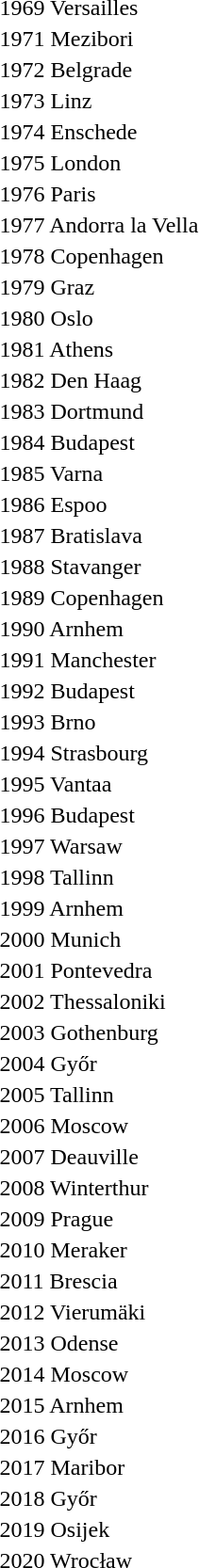<table>
<tr>
<td>1969 Versailles</td>
<td></td>
<td></td>
<td></td>
</tr>
<tr>
<td>1971 Mezibori</td>
<td></td>
<td></td>
<td></td>
</tr>
<tr>
<td>1972 Belgrade</td>
<td></td>
<td></td>
<td></td>
</tr>
<tr>
<td>1973 Linz</td>
<td></td>
<td></td>
<td></td>
</tr>
<tr>
<td>1974 Enschede</td>
<td></td>
<td></td>
<td></td>
</tr>
<tr>
<td>1975 London</td>
<td></td>
<td></td>
<td></td>
</tr>
<tr>
<td>1976 Paris</td>
<td></td>
<td></td>
<td></td>
</tr>
<tr>
<td>1977 Andorra la Vella</td>
<td></td>
<td></td>
<td></td>
</tr>
<tr>
<td>1978 Copenhagen</td>
<td></td>
<td></td>
<td></td>
</tr>
<tr>
<td>1979 Graz</td>
<td></td>
<td></td>
<td></td>
</tr>
<tr>
<td>1980 Oslo</td>
<td></td>
<td></td>
<td></td>
</tr>
<tr>
<td>1981 Athens</td>
<td></td>
<td></td>
<td></td>
</tr>
<tr>
<td>1982 Den Haag</td>
<td></td>
<td></td>
<td></td>
</tr>
<tr>
<td>1983 Dortmund</td>
<td></td>
<td></td>
<td></td>
</tr>
<tr>
<td>1984 Budapest</td>
<td></td>
<td></td>
<td></td>
</tr>
<tr>
<td>1985 Varna</td>
<td></td>
<td></td>
<td></td>
</tr>
<tr>
<td>1986 Espoo</td>
<td></td>
<td></td>
<td></td>
</tr>
<tr>
<td>1987 Bratislava</td>
<td></td>
<td></td>
<td></td>
</tr>
<tr>
<td>1988 Stavanger</td>
<td></td>
<td></td>
<td></td>
</tr>
<tr>
<td>1989 Copenhagen</td>
<td></td>
<td></td>
<td></td>
</tr>
<tr>
<td>1990 Arnhem</td>
<td></td>
<td></td>
<td></td>
</tr>
<tr>
<td>1991 Manchester</td>
<td></td>
<td></td>
<td></td>
</tr>
<tr>
<td>1992 Budapest</td>
<td></td>
<td></td>
<td></td>
</tr>
<tr>
<td>1993 Brno</td>
<td></td>
<td></td>
<td></td>
</tr>
<tr>
<td>1994 Strasbourg</td>
<td></td>
<td></td>
<td></td>
</tr>
<tr>
<td>1995 Vantaa</td>
<td></td>
<td></td>
<td></td>
</tr>
<tr>
<td>1996 Budapest</td>
<td></td>
<td></td>
<td></td>
</tr>
<tr>
<td>1997 Warsaw</td>
<td></td>
<td></td>
<td></td>
</tr>
<tr>
<td>1998 Tallinn</td>
<td></td>
<td></td>
<td></td>
</tr>
<tr>
<td>1999 Arnhem</td>
<td></td>
<td></td>
<td></td>
</tr>
<tr>
<td>2000 Munich</td>
<td></td>
<td></td>
<td></td>
</tr>
<tr>
<td>2001 Pontevedra</td>
<td></td>
<td></td>
<td></td>
</tr>
<tr>
<td>2002 Thessaloniki</td>
<td></td>
<td></td>
<td></td>
</tr>
<tr>
<td>2003 Gothenburg</td>
<td></td>
<td></td>
<td></td>
</tr>
<tr>
<td>2004 Győr</td>
<td></td>
<td></td>
<td></td>
</tr>
<tr>
<td>2005 Tallinn</td>
<td></td>
<td></td>
<td></td>
</tr>
<tr>
<td>2006 Moscow</td>
<td></td>
<td></td>
<td></td>
</tr>
<tr>
<td>2007 Deauville</td>
<td></td>
<td></td>
<td></td>
</tr>
<tr>
<td>2008 Winterthur</td>
<td></td>
<td></td>
<td></td>
</tr>
<tr>
<td>2009 Prague</td>
<td></td>
<td></td>
<td></td>
</tr>
<tr>
<td>2010 Meraker</td>
<td></td>
<td></td>
<td></td>
</tr>
<tr>
<td>2011 Brescia</td>
<td></td>
<td></td>
<td></td>
</tr>
<tr>
<td>2012 Vierumäki</td>
<td></td>
<td></td>
<td></td>
</tr>
<tr>
<td>2013 Odense</td>
<td></td>
<td></td>
<td></td>
</tr>
<tr>
<td>2014 Moscow</td>
<td></td>
<td></td>
<td></td>
</tr>
<tr>
<td>2015 Arnhem</td>
<td></td>
<td></td>
<td></td>
</tr>
<tr>
<td>2016 Győr</td>
<td></td>
<td></td>
<td></td>
</tr>
<tr>
<td>2017 Maribor</td>
<td></td>
<td></td>
<td></td>
</tr>
<tr>
<td>2018 Győr</td>
<td></td>
<td></td>
<td></td>
</tr>
<tr>
<td>2019 Osijek</td>
<td></td>
<td></td>
<td></td>
</tr>
<tr>
<td>2020 Wrocław</td>
<td></td>
<td></td>
<td></td>
</tr>
</table>
